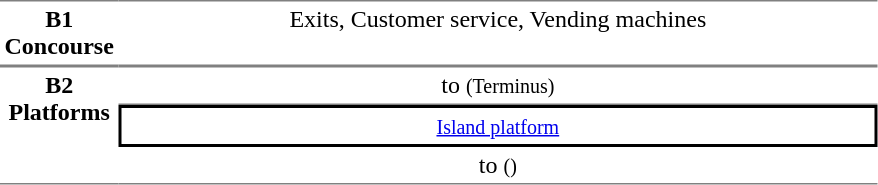<table table border=0 cellspacing=0 cellpadding=3>
<tr>
<td style="border-bottom:solid 1px gray; border-top:solid 1px gray;text-align:center" valign=top width=50><strong>B1<br>Concourse</strong></td>
<td style="border-bottom:solid 1px gray; border-top:solid 1px gray;text-align:center;" valign=top width=500>Exits, Customer service, Vending machines</td>
</tr>
<tr>
<td style="border-bottom:solid 1px gray; border-top:solid 1px gray;text-align:center" rowspan="3" valign=top><strong>B2<br>Platforms</strong></td>
<td style="border-bottom:solid 1px gray; border-top:solid 1px gray;text-align:center;">  to  <small>(Terminus)</small></td>
</tr>
<tr>
<td style="border-right:solid 2px black;border-left:solid 2px black;border-top:solid 2px black;border-bottom:solid 2px black;text-align:center;" colspan=2><small><a href='#'>Island platform</a></small></td>
</tr>
<tr>
<td style="border-bottom:solid 1px gray;text-align:center;"> to  <small>()</small> </td>
</tr>
</table>
